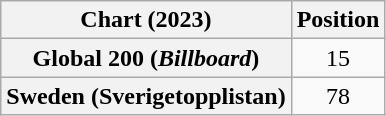<table class="wikitable sortable plainrowheaders" style="text-align:center">
<tr>
<th scope="col">Chart (2023)</th>
<th scope="col">Position</th>
</tr>
<tr>
<th scope="row">Global 200 (<em>Billboard</em>)</th>
<td>15</td>
</tr>
<tr>
<th scope="row">Sweden (Sverigetopplistan)</th>
<td>78</td>
</tr>
</table>
